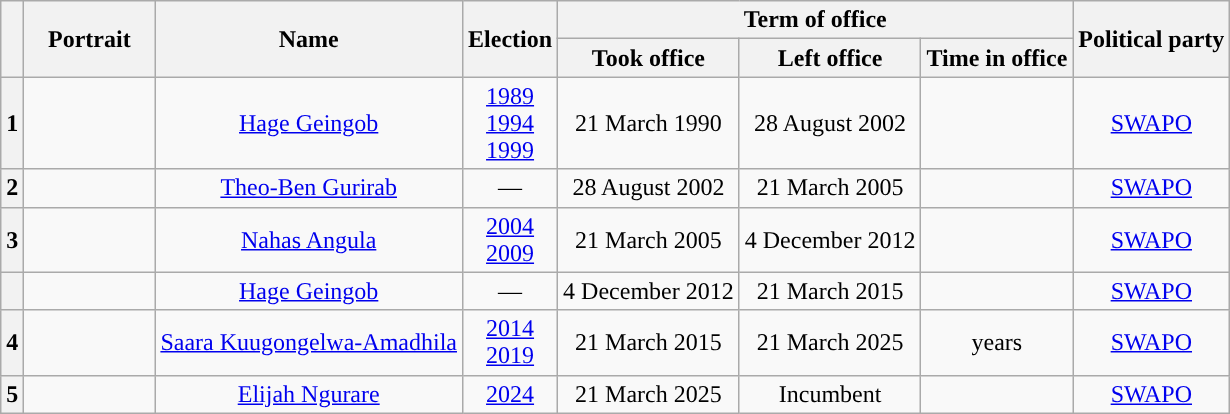<table class="wikitable" style="text-align:center">
<tr>
<th rowspan="2"></th>
<th rowspan="2" style="width:80px;">Portrait</th>
<th rowspan="2">Name<br></th>
<th rowspan="2">Election</th>
<th colspan="3">Term of office</th>
<th rowspan="2">Political party</th>
</tr>
<tr>
<th>Took office</th>
<th>Left office</th>
<th>Time in office</th>
</tr>
<tr>
<th style="background:">1</th>
<td></td>
<td><a href='#'>Hage Geingob</a><br></td>
<td><a href='#'>1989</a><br><a href='#'>1994</a><br><a href='#'>1999</a></td>
<td>21 March 1990</td>
<td>28 August 2002</td>
<td></td>
<td><a href='#'>SWAPO</a></td>
</tr>
<tr>
<th style="background:">2</th>
<td></td>
<td><a href='#'>Theo-Ben Gurirab</a><br></td>
<td>—</td>
<td>28 August 2002</td>
<td>21 March 2005</td>
<td></td>
<td><a href='#'>SWAPO</a></td>
</tr>
<tr>
<th style="background:">3</th>
<td></td>
<td><a href='#'>Nahas Angula</a><br></td>
<td><a href='#'>2004</a><br><a href='#'>2009</a></td>
<td>21 March 2005</td>
<td>4 December 2012</td>
<td></td>
<td><a href='#'>SWAPO</a></td>
</tr>
<tr>
<th style="background:"></th>
<td></td>
<td><a href='#'>Hage Geingob</a><br></td>
<td>—</td>
<td>4 December 2012</td>
<td>21 March 2015</td>
<td></td>
<td><a href='#'>SWAPO</a></td>
</tr>
<tr>
<th style="background:">4</th>
<td></td>
<td><a href='#'>Saara Kuugongelwa-Amadhila</a><br></td>
<td><a href='#'>2014</a><br><a href='#'>2019</a></td>
<td>21 March 2015</td>
<td>21 March 2025</td>
<td> years</td>
<td><a href='#'>SWAPO</a></td>
</tr>
<tr>
<th style="background:">5</th>
<td></td>
<td><a href='#'>Elijah Ngurare</a><br></td>
<td><a href='#'>2024</a></td>
<td>21 March 2025</td>
<td>Incumbent</td>
<td></td>
<td><a href='#'>SWAPO</a></td>
</tr>
</table>
